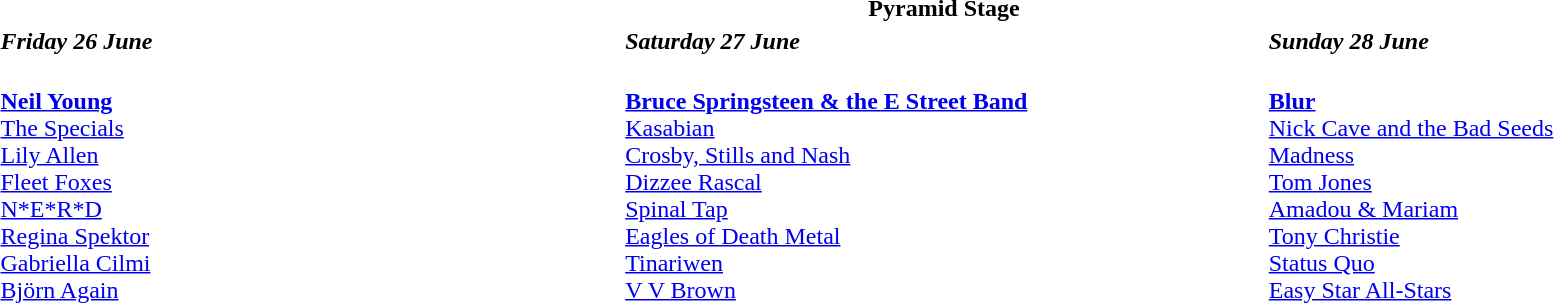<table class="collapsible collapsed" style="width:100%;">
<tr>
<th colspan=3>Pyramid Stage</th>
</tr>
<tr>
<td style="width:33%;"><strong><em>Friday 26 June</em></strong></td>
<td style="width:34%;"><strong><em>Saturday 27 June</em></strong></td>
<td style="width:33%;"><strong><em>Sunday 28 June</em></strong></td>
</tr>
<tr valign="top">
<td><br><strong><a href='#'>Neil Young</a></strong><br><a href='#'>The Specials</a><br><a href='#'>Lily Allen</a><br><a href='#'>Fleet Foxes</a><br><a href='#'>N*E*R*D</a><br><a href='#'>Regina Spektor</a><br><a href='#'>Gabriella Cilmi</a><br><a href='#'>Björn Again</a></td>
<td><br><strong><a href='#'>Bruce Springsteen & the E Street Band</a></strong><br><a href='#'>Kasabian</a><br><a href='#'>Crosby, Stills and Nash</a><br><a href='#'>Dizzee Rascal</a><br><a href='#'>Spinal Tap</a><br><a href='#'>Eagles of Death Metal</a><br><a href='#'>Tinariwen</a><br><a href='#'>V V Brown</a></td>
<td><br><strong><a href='#'>Blur</a></strong><br><a href='#'>Nick Cave and the Bad Seeds</a><br><a href='#'>Madness</a><br><a href='#'>Tom Jones</a><br><a href='#'>Amadou & Mariam</a><br><a href='#'>Tony Christie</a><br><a href='#'>Status Quo</a><br><a href='#'>Easy Star All-Stars</a></td>
</tr>
</table>
